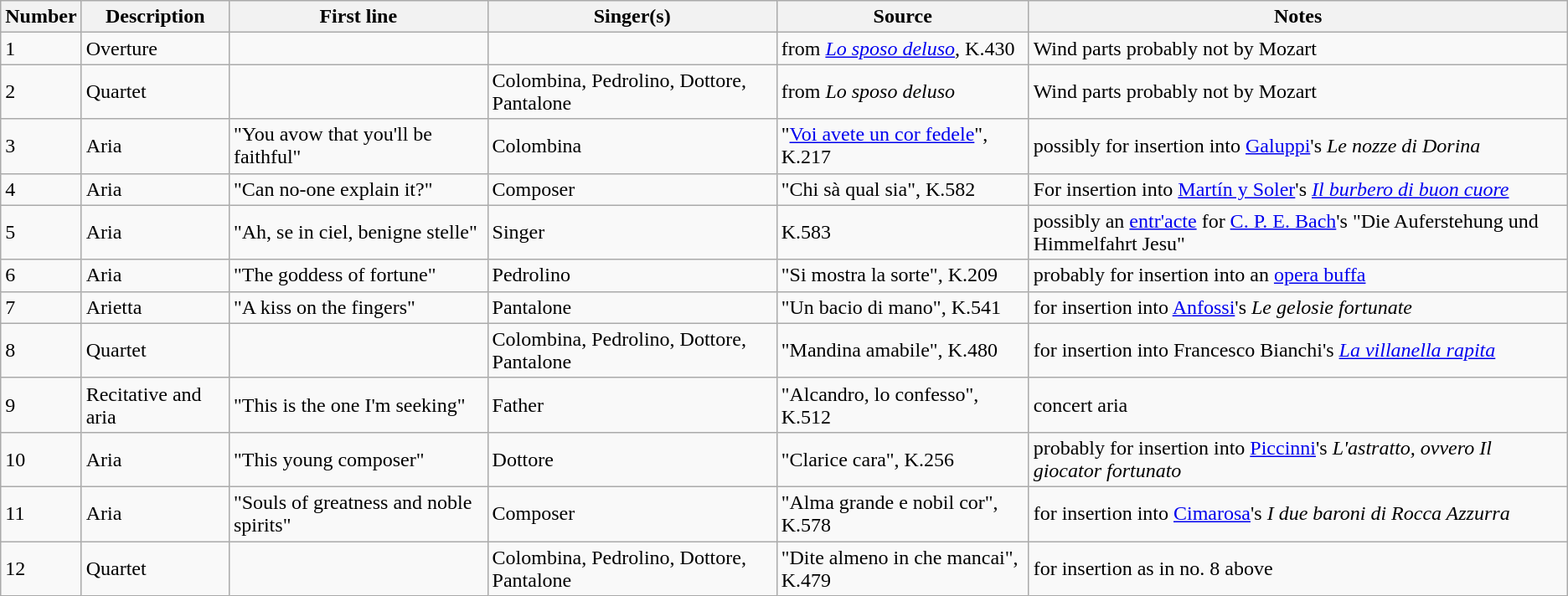<table class="wikitable">
<tr>
<th>Number</th>
<th>Description</th>
<th>First line</th>
<th>Singer(s)</th>
<th>Source</th>
<th>Notes</th>
</tr>
<tr>
<td>1</td>
<td>Overture</td>
<td></td>
<td></td>
<td>from <em><a href='#'>Lo sposo deluso</a></em>, K.430</td>
<td>Wind parts probably not by Mozart</td>
</tr>
<tr>
<td>2</td>
<td>Quartet</td>
<td></td>
<td>Colombina, Pedrolino, Dottore, Pantalone</td>
<td>from <em>Lo sposo deluso</em></td>
<td>Wind parts probably not by Mozart</td>
</tr>
<tr>
<td>3</td>
<td>Aria</td>
<td>"You avow that you'll be faithful"</td>
<td>Colombina</td>
<td>"<a href='#'>Voi avete un cor fedele</a>", K.217</td>
<td>possibly for insertion into <a href='#'>Galuppi</a>'s <em>Le nozze di Dorina</em></td>
</tr>
<tr>
<td>4</td>
<td>Aria</td>
<td>"Can no-one explain it?"</td>
<td>Composer</td>
<td>"Chi sà qual sia", K.582</td>
<td>For insertion into <a href='#'>Martín y Soler</a>'s <em><a href='#'>Il burbero di buon cuore</a></em></td>
</tr>
<tr>
<td>5</td>
<td>Aria</td>
<td>"Ah, se in ciel, benigne stelle"</td>
<td>Singer</td>
<td>K.583</td>
<td>possibly an <a href='#'>entr'acte</a> for <a href='#'>C. P. E. Bach</a>'s "Die Auferstehung und Himmelfahrt Jesu"</td>
</tr>
<tr>
<td>6</td>
<td>Aria</td>
<td>"The goddess of fortune"</td>
<td>Pedrolino</td>
<td>"Si mostra la sorte", K.209</td>
<td>probably for insertion into an <a href='#'>opera buffa</a></td>
</tr>
<tr>
<td>7</td>
<td>Arietta</td>
<td>"A kiss on the fingers"</td>
<td>Pantalone</td>
<td>"Un bacio di mano", K.541</td>
<td>for insertion into <a href='#'>Anfossi</a>'s <em>Le gelosie fortunate</em></td>
</tr>
<tr>
<td>8</td>
<td>Quartet</td>
<td></td>
<td>Colombina, Pedrolino, Dottore, Pantalone</td>
<td>"Mandina amabile", K.480</td>
<td>for insertion into Francesco Bianchi's <em><a href='#'>La villanella rapita</a></em></td>
</tr>
<tr>
<td>9</td>
<td>Recitative and aria</td>
<td>"This is the one I'm seeking"</td>
<td>Father</td>
<td>"Alcandro, lo confesso", K.512</td>
<td>concert aria</td>
</tr>
<tr>
<td>10</td>
<td>Aria</td>
<td>"This young composer"</td>
<td>Dottore</td>
<td>"Clarice cara", K.256</td>
<td>probably for insertion into <a href='#'>Piccinni</a>'s <em>L'astratto, ovvero Il giocator fortunato</em></td>
</tr>
<tr>
<td>11</td>
<td>Aria</td>
<td>"Souls of greatness and noble spirits"</td>
<td>Composer</td>
<td>"Alma grande e nobil cor", K.578</td>
<td>for insertion into <a href='#'>Cimarosa</a>'s <em>I due baroni di Rocca Azzurra</em></td>
</tr>
<tr>
<td>12</td>
<td>Quartet</td>
<td></td>
<td>Colombina, Pedrolino, Dottore, Pantalone</td>
<td>"Dite almeno in che mancai", K.479</td>
<td>for insertion as in no. 8 above</td>
</tr>
</table>
